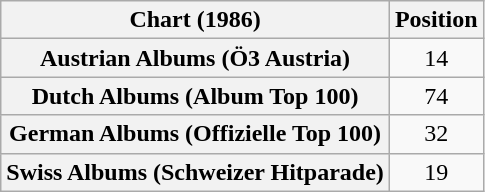<table class="wikitable sortable plainrowheaders" style="text-align:center">
<tr>
<th scope="col">Chart (1986)</th>
<th scope="col">Position</th>
</tr>
<tr>
<th scope="row">Austrian Albums (Ö3 Austria)</th>
<td>14</td>
</tr>
<tr>
<th scope="row">Dutch Albums (Album Top 100)</th>
<td>74</td>
</tr>
<tr>
<th scope="row">German Albums (Offizielle Top 100)</th>
<td>32</td>
</tr>
<tr>
<th scope="row">Swiss Albums (Schweizer Hitparade)</th>
<td>19</td>
</tr>
</table>
